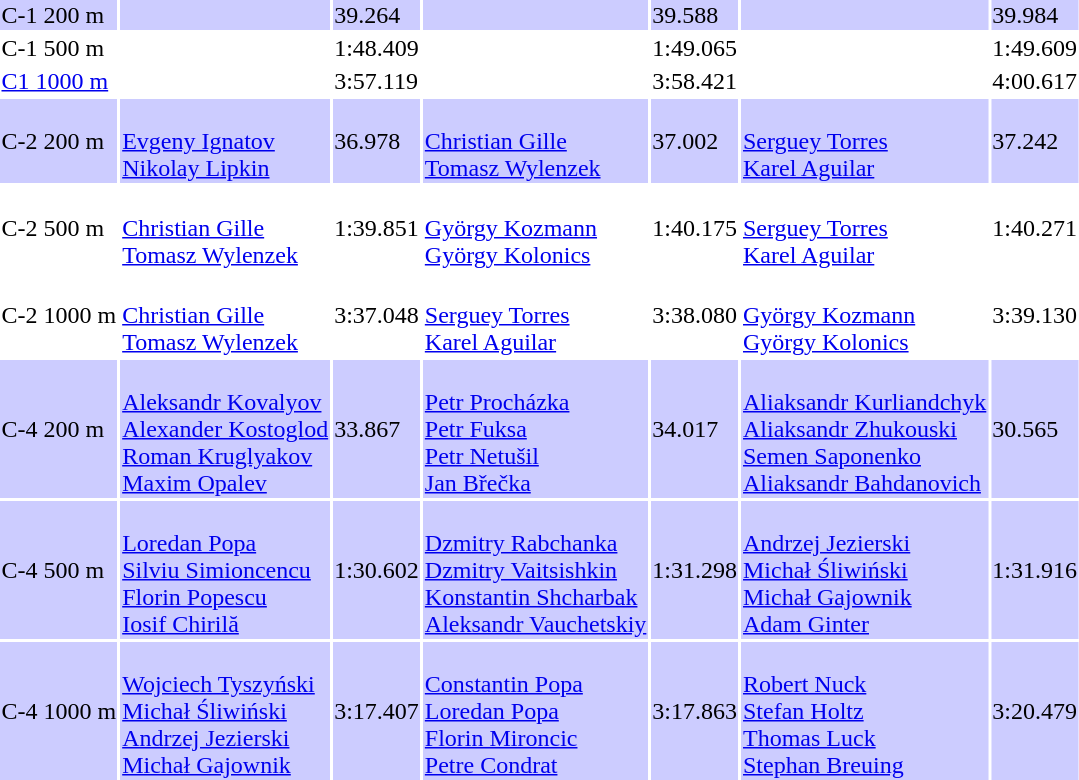<table>
<tr bgcolor=ccccff>
<td>C-1 200 m</td>
<td></td>
<td>39.264</td>
<td></td>
<td>39.588</td>
<td></td>
<td>39.984</td>
</tr>
<tr>
<td>C-1 500 m</td>
<td></td>
<td>1:48.409</td>
<td></td>
<td>1:49.065</td>
<td></td>
<td>1:49.609</td>
</tr>
<tr>
<td><a href='#'>C1 1000 m</a></td>
<td></td>
<td>3:57.119</td>
<td></td>
<td>3:58.421</td>
<td></td>
<td>4:00.617</td>
</tr>
<tr bgcolor=ccccff>
<td>C-2 200 m</td>
<td><br><a href='#'>Evgeny Ignatov</a><br><a href='#'>Nikolay Lipkin</a></td>
<td>36.978</td>
<td><br><a href='#'>Christian Gille</a><br><a href='#'>Tomasz Wylenzek</a></td>
<td>37.002</td>
<td><br><a href='#'>Serguey Torres</a><br><a href='#'>Karel Aguilar</a></td>
<td>37.242</td>
</tr>
<tr>
<td>C-2 500 m</td>
<td><br><a href='#'>Christian Gille</a><br><a href='#'>Tomasz Wylenzek</a></td>
<td>1:39.851</td>
<td><br><a href='#'>György Kozmann</a><br><a href='#'>György Kolonics</a></td>
<td>1:40.175</td>
<td><br><a href='#'>Serguey Torres</a><br><a href='#'>Karel Aguilar</a></td>
<td>1:40.271</td>
</tr>
<tr>
<td>C-2 1000 m</td>
<td><br><a href='#'>Christian Gille</a><br><a href='#'>Tomasz Wylenzek</a></td>
<td>3:37.048</td>
<td><br><a href='#'>Serguey Torres</a><br><a href='#'>Karel Aguilar</a></td>
<td>3:38.080</td>
<td><br><a href='#'>György Kozmann</a><br><a href='#'>György Kolonics</a></td>
<td>3:39.130</td>
</tr>
<tr bgcolor=ccccff>
<td>C-4 200 m</td>
<td><br><a href='#'>Aleksandr Kovalyov</a><br><a href='#'>Alexander Kostoglod</a><br><a href='#'>Roman Kruglyakov</a><br><a href='#'>Maxim Opalev</a></td>
<td>33.867</td>
<td><br><a href='#'>Petr Procházka</a><br><a href='#'>Petr Fuksa</a><br><a href='#'>Petr Netušil</a><br><a href='#'>Jan Břečka</a></td>
<td>34.017</td>
<td><br><a href='#'>Aliaksandr Kurliandchyk</a><br><a href='#'>Aliaksandr Zhukouski</a><br><a href='#'>Semen Saponenko</a><br><a href='#'>Aliaksandr Bahdanovich</a></td>
<td>30.565</td>
</tr>
<tr bgcolor=ccccff>
<td>C-4 500 m</td>
<td><br><a href='#'>Loredan Popa</a><br><a href='#'>Silviu Simioncencu</a><br><a href='#'>Florin Popescu</a><br><a href='#'>Iosif Chirilă</a></td>
<td>1:30.602</td>
<td><br><a href='#'>Dzmitry Rabchanka</a><br><a href='#'>Dzmitry Vaitsishkin</a><br><a href='#'>Konstantin Shcharbak</a><br><a href='#'>Aleksandr Vauchetskiy</a></td>
<td>1:31.298</td>
<td><br><a href='#'>Andrzej Jezierski</a><br><a href='#'>Michał Śliwiński</a><br><a href='#'>Michał Gajownik</a><br><a href='#'>Adam Ginter</a></td>
<td>1:31.916</td>
</tr>
<tr bgcolor=ccccff>
<td>C-4 1000 m</td>
<td><br><a href='#'>Wojciech Tyszyński</a><br><a href='#'>Michał Śliwiński</a><br><a href='#'>Andrzej Jezierski</a><br><a href='#'>Michał Gajownik</a></td>
<td>3:17.407</td>
<td><br><a href='#'>Constantin Popa</a><br><a href='#'>Loredan Popa</a><br><a href='#'>Florin Mironcic</a><br><a href='#'>Petre Condrat</a></td>
<td>3:17.863</td>
<td><br><a href='#'>Robert Nuck</a><br><a href='#'>Stefan Holtz</a><br><a href='#'>Thomas Luck</a><br><a href='#'>Stephan Breuing</a></td>
<td>3:20.479</td>
</tr>
</table>
